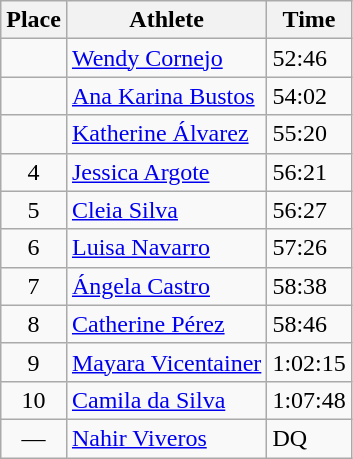<table class=wikitable>
<tr>
<th>Place</th>
<th>Athlete</th>
<th>Time</th>
</tr>
<tr>
<td align=center></td>
<td><a href='#'>Wendy Cornejo</a> </td>
<td>52:46</td>
</tr>
<tr>
<td align=center></td>
<td><a href='#'>Ana Karina Bustos</a> </td>
<td>54:02</td>
</tr>
<tr>
<td align=center></td>
<td><a href='#'>Katherine Álvarez</a> </td>
<td>55:20</td>
</tr>
<tr>
<td align=center>4</td>
<td><a href='#'>Jessica Argote</a> </td>
<td>56:21</td>
</tr>
<tr>
<td align=center>5</td>
<td><a href='#'>Cleia Silva</a> </td>
<td>56:27</td>
</tr>
<tr>
<td align=center>6</td>
<td><a href='#'>Luisa Navarro</a> </td>
<td>57:26</td>
</tr>
<tr>
<td align=center>7</td>
<td><a href='#'>Ángela Castro</a> </td>
<td>58:38</td>
</tr>
<tr>
<td align=center>8</td>
<td><a href='#'>Catherine Pérez</a> </td>
<td>58:46</td>
</tr>
<tr>
<td align=center>9</td>
<td><a href='#'>Mayara Vicentainer</a> </td>
<td>1:02:15</td>
</tr>
<tr>
<td align=center>10</td>
<td><a href='#'>Camila da Silva</a> </td>
<td>1:07:48</td>
</tr>
<tr>
<td align=center>—</td>
<td><a href='#'>Nahir Viveros</a> </td>
<td>DQ</td>
</tr>
</table>
